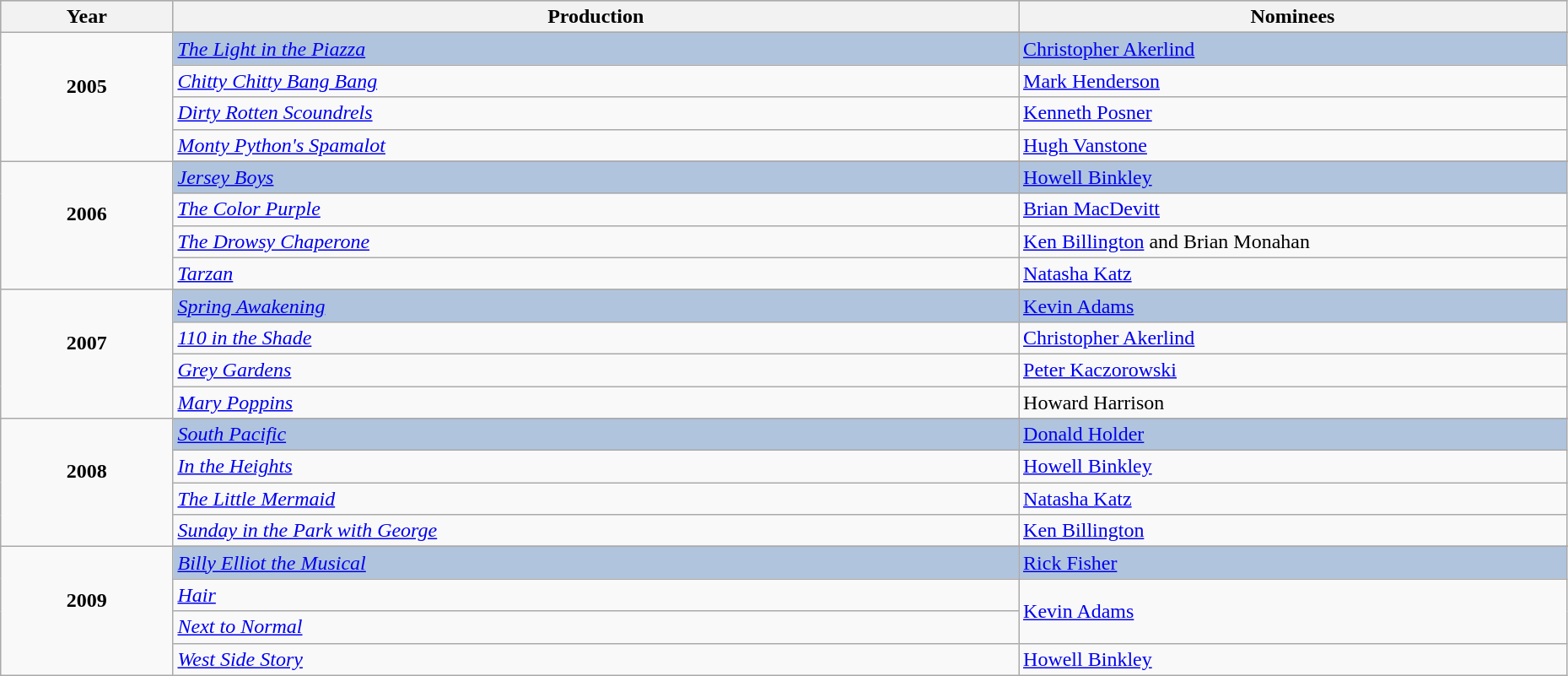<table class="wikitable" style="width:98%;">
<tr style="background:#bebebe;">
<th style="width:11%;">Year</th>
<th style="width:54%;">Production</th>
<th style="width:35%;">Nominees</th>
</tr>
<tr>
<td rowspan="5" align="center"><strong>2005</strong><br><br></td>
</tr>
<tr style="background:#B0C4DE">
<td><em><a href='#'>The Light in the Piazza</a></em></td>
<td><a href='#'>Christopher Akerlind</a></td>
</tr>
<tr>
<td><em><a href='#'>Chitty Chitty Bang Bang</a></em></td>
<td><a href='#'>Mark Henderson</a></td>
</tr>
<tr>
<td><em><a href='#'>Dirty Rotten Scoundrels</a></em></td>
<td><a href='#'>Kenneth Posner</a></td>
</tr>
<tr>
<td><em><a href='#'>Monty Python's Spamalot</a></em></td>
<td><a href='#'>Hugh Vanstone</a></td>
</tr>
<tr>
<td rowspan="5" align="center"><strong>2006</strong><br><br></td>
</tr>
<tr style="background:#B0C4DE">
<td><em><a href='#'>Jersey Boys</a></em></td>
<td><a href='#'>Howell Binkley</a></td>
</tr>
<tr>
<td><em><a href='#'>The Color Purple</a></em></td>
<td><a href='#'>Brian MacDevitt</a></td>
</tr>
<tr>
<td><em><a href='#'>The Drowsy Chaperone</a></em></td>
<td><a href='#'>Ken Billington</a> and Brian Monahan</td>
</tr>
<tr>
<td><em><a href='#'>Tarzan</a></em></td>
<td><a href='#'>Natasha Katz</a></td>
</tr>
<tr>
<td rowspan="5" align="center"><strong>2007</strong><br><br></td>
</tr>
<tr style="background:#B0C4DE">
<td><em><a href='#'>Spring Awakening</a></em></td>
<td><a href='#'>Kevin Adams</a></td>
</tr>
<tr>
<td><em><a href='#'>110 in the Shade</a></em></td>
<td><a href='#'>Christopher Akerlind</a></td>
</tr>
<tr>
<td><em><a href='#'>Grey Gardens</a></em></td>
<td><a href='#'>Peter Kaczorowski</a></td>
</tr>
<tr>
<td><em><a href='#'>Mary Poppins</a></em></td>
<td>Howard Harrison</td>
</tr>
<tr>
<td rowspan="5" align="center"><strong>2008</strong><br><br></td>
</tr>
<tr style="background:#B0C4DE">
<td><em><a href='#'>South Pacific</a></em></td>
<td><a href='#'>Donald Holder</a></td>
</tr>
<tr>
<td><em><a href='#'>In the Heights</a></em></td>
<td><a href='#'>Howell Binkley</a></td>
</tr>
<tr>
<td><em><a href='#'>The Little Mermaid</a></em></td>
<td><a href='#'>Natasha Katz</a></td>
</tr>
<tr>
<td><em><a href='#'>Sunday in the Park with George</a></em></td>
<td><a href='#'>Ken Billington</a></td>
</tr>
<tr>
<td rowspan="5" align="center"><strong>2009</strong><br><br></td>
</tr>
<tr style="background:#B0C4DE">
<td><em><a href='#'>Billy Elliot the Musical</a></em></td>
<td><a href='#'>Rick Fisher</a></td>
</tr>
<tr>
<td><em><a href='#'>Hair</a></em></td>
<td rowspan=2><a href='#'>Kevin Adams</a></td>
</tr>
<tr>
<td><em><a href='#'>Next to Normal</a></em></td>
</tr>
<tr>
<td><em><a href='#'>West Side Story</a></em></td>
<td><a href='#'>Howell Binkley</a></td>
</tr>
</table>
